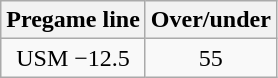<table class="wikitable">
<tr align="center">
<th style=>Pregame line</th>
<th style=>Over/under</th>
</tr>
<tr align="center">
<td>USM −12.5</td>
<td>55</td>
</tr>
</table>
